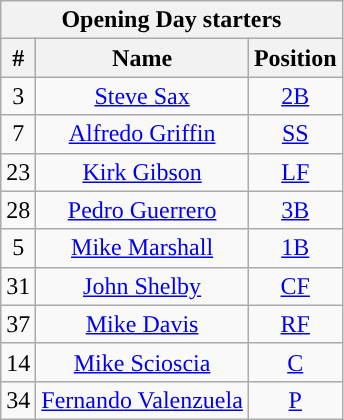<table class="wikitable" style="text-align:center">
<tr>
<th colspan="3">Opening Day starters</th>
</tr>
<tr>
<th>#</th>
<th>Name</th>
<th>Position</th>
</tr>
<tr>
<td>3</td>
<td><a href='#'>Steve Sax</a></td>
<td><a href='#'>2B</a></td>
</tr>
<tr>
<td>7</td>
<td><a href='#'>Alfredo Griffin</a></td>
<td><a href='#'>SS</a></td>
</tr>
<tr>
<td>23</td>
<td><a href='#'>Kirk Gibson</a></td>
<td><a href='#'>LF</a></td>
</tr>
<tr>
<td>28</td>
<td><a href='#'>Pedro Guerrero</a></td>
<td><a href='#'>3B</a></td>
</tr>
<tr>
<td>5</td>
<td><a href='#'>Mike Marshall</a></td>
<td><a href='#'>1B</a></td>
</tr>
<tr>
<td>31</td>
<td><a href='#'>John Shelby</a></td>
<td><a href='#'>CF</a></td>
</tr>
<tr>
<td>37</td>
<td><a href='#'>Mike Davis</a></td>
<td><a href='#'>RF</a></td>
</tr>
<tr>
<td>14</td>
<td><a href='#'>Mike Scioscia</a></td>
<td><a href='#'>C</a></td>
</tr>
<tr>
<td>34</td>
<td><a href='#'>Fernando Valenzuela</a></td>
<td><a href='#'>P</a></td>
</tr>
</table>
